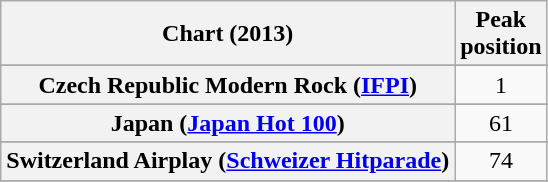<table class="wikitable sortable plainrowheaders" style="text-align:center">
<tr>
<th>Chart (2013)</th>
<th>Peak<br>position</th>
</tr>
<tr>
</tr>
<tr>
</tr>
<tr>
</tr>
<tr>
</tr>
<tr>
<th scope="row">Czech Republic Modern Rock (<a href='#'>IFPI</a>)</th>
<td>1</td>
</tr>
<tr>
</tr>
<tr>
</tr>
<tr>
<th scope="row">Japan (<a href='#'>Japan Hot 100</a>)</th>
<td>61</td>
</tr>
<tr>
</tr>
<tr>
<th scope="row">Switzerland Airplay (<a href='#'>Schweizer Hitparade</a>)</th>
<td>74</td>
</tr>
<tr>
</tr>
<tr>
</tr>
<tr>
</tr>
<tr>
</tr>
<tr>
</tr>
<tr>
</tr>
<tr>
</tr>
<tr>
</tr>
</table>
